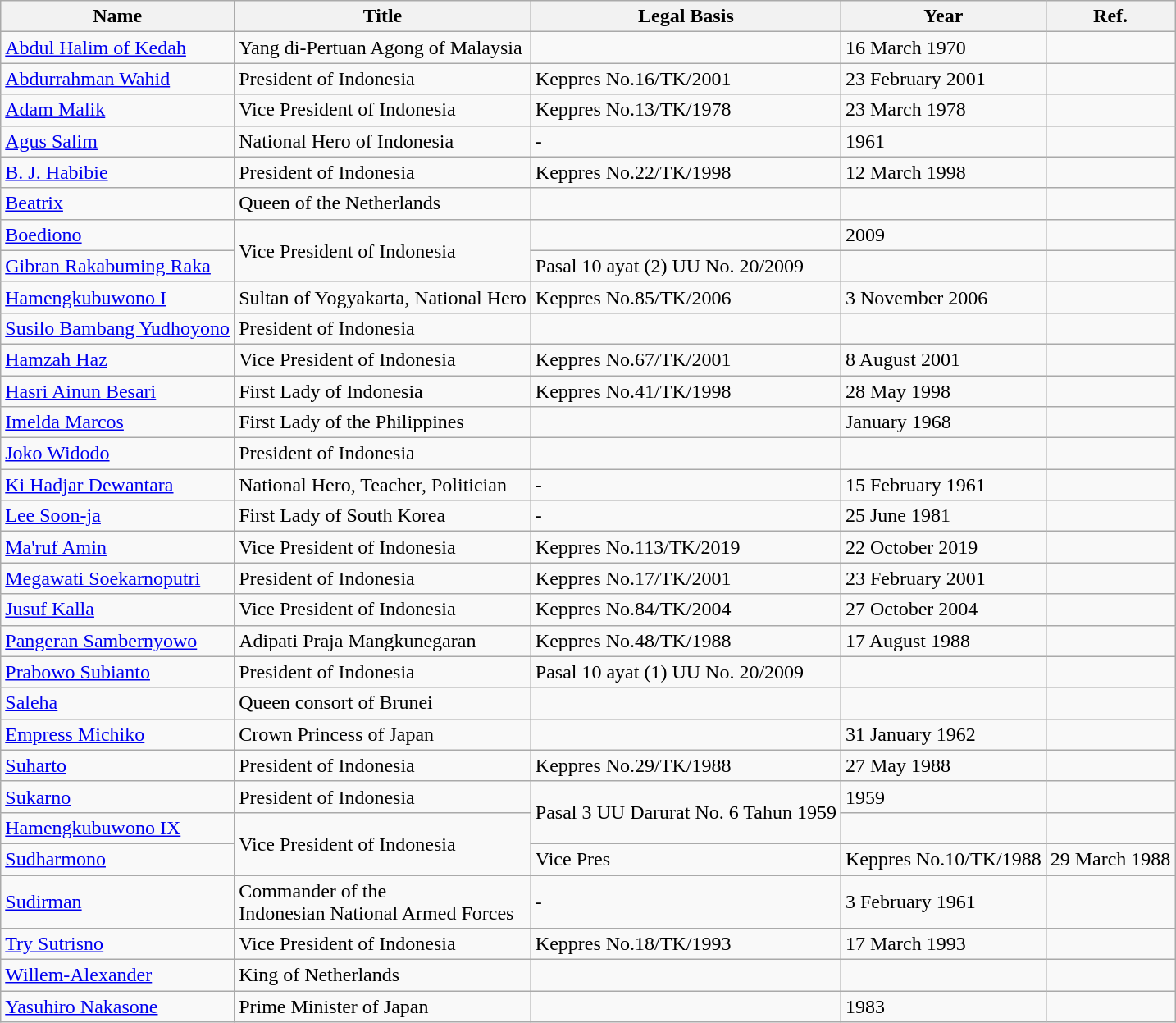<table class="wikitable sortable">
<tr>
<th>Name</th>
<th>Title</th>
<th>Legal Basis</th>
<th>Year</th>
<th>Ref.</th>
</tr>
<tr>
<td><a href='#'>Abdul Halim of Kedah</a></td>
<td>Yang di-Pertuan Agong of Malaysia</td>
<td></td>
<td>16 March 1970</td>
<td></td>
</tr>
<tr>
<td><a href='#'>Abdurrahman Wahid</a></td>
<td>President of Indonesia</td>
<td>Keppres No.16/TK/2001</td>
<td>23 February 2001</td>
<td></td>
</tr>
<tr>
<td><a href='#'>Adam Malik</a></td>
<td>Vice President of Indonesia</td>
<td>Keppres No.13/TK/1978</td>
<td>23 March 1978</td>
<td></td>
</tr>
<tr>
<td><a href='#'>Agus Salim</a></td>
<td>National Hero of Indonesia</td>
<td>-</td>
<td>1961</td>
<td></td>
</tr>
<tr>
<td><a href='#'>B. J. Habibie</a></td>
<td>President of Indonesia</td>
<td>Keppres No.22/TK/1998</td>
<td>12 March 1998</td>
<td></td>
</tr>
<tr>
<td><a href='#'>Beatrix</a></td>
<td>Queen of the Netherlands</td>
<td></td>
<td></td>
<td></td>
</tr>
<tr>
<td><a href='#'>Boediono</a></td>
<td rowspan="2">Vice President of Indonesia</td>
<td></td>
<td>2009</td>
<td></td>
</tr>
<tr>
<td><a href='#'>Gibran Rakabuming Raka</a></td>
<td>Pasal 10 ayat (2) UU No. 20/2009</td>
<td></td>
<td></td>
</tr>
<tr>
<td><a href='#'>Hamengkubuwono I</a></td>
<td>Sultan of Yogyakarta, National Hero</td>
<td>Keppres No.85/TK/2006</td>
<td>3 November 2006</td>
<td></td>
</tr>
<tr>
<td><a href='#'>Susilo Bambang Yudhoyono</a></td>
<td>President of Indonesia</td>
<td></td>
<td></td>
<td></td>
</tr>
<tr>
<td><a href='#'>Hamzah Haz</a></td>
<td>Vice President of Indonesia</td>
<td>Keppres No.67/TK/2001</td>
<td>8 August 2001</td>
<td></td>
</tr>
<tr>
<td><a href='#'>Hasri Ainun Besari</a></td>
<td>First Lady of Indonesia</td>
<td>Keppres No.41/TK/1998</td>
<td>28 May 1998</td>
<td></td>
</tr>
<tr>
<td><a href='#'>Imelda Marcos</a></td>
<td>First Lady of the Philippines</td>
<td></td>
<td>January 1968</td>
<td></td>
</tr>
<tr>
<td><a href='#'>Joko Widodo</a></td>
<td>President of Indonesia</td>
<td></td>
<td></td>
<td></td>
</tr>
<tr>
<td><a href='#'>Ki Hadjar Dewantara</a></td>
<td>National Hero, Teacher, Politician</td>
<td>-</td>
<td>15 February 1961</td>
<td></td>
</tr>
<tr>
<td><a href='#'>Lee Soon-ja</a></td>
<td>First Lady of South Korea</td>
<td>-</td>
<td>25 June 1981</td>
<td></td>
</tr>
<tr>
<td><a href='#'>Ma'ruf Amin</a></td>
<td>Vice President of Indonesia</td>
<td>Keppres No.113/TK/2019</td>
<td>22 October 2019</td>
<td></td>
</tr>
<tr>
<td><a href='#'>Megawati Soekarnoputri</a></td>
<td>President of Indonesia</td>
<td>Keppres No.17/TK/2001</td>
<td>23 February 2001</td>
<td></td>
</tr>
<tr>
<td><a href='#'>Jusuf Kalla</a></td>
<td>Vice President of Indonesia</td>
<td>Keppres No.84/TK/2004</td>
<td>27 October 2004</td>
<td></td>
</tr>
<tr>
<td><a href='#'>Pangeran Sambernyowo</a></td>
<td>Adipati Praja Mangkunegaran</td>
<td>Keppres No.48/TK/1988</td>
<td>17 August 1988</td>
<td></td>
</tr>
<tr>
<td><a href='#'>Prabowo Subianto</a></td>
<td>President of Indonesia</td>
<td>Pasal 10 ayat (1) UU No. 20/2009</td>
<td></td>
<td></td>
</tr>
<tr>
<td><a href='#'>Saleha</a></td>
<td>Queen consort of Brunei</td>
<td></td>
<td></td>
<td></td>
</tr>
<tr>
<td><a href='#'>Empress Michiko</a></td>
<td>Crown Princess of Japan</td>
<td></td>
<td>31 January 1962</td>
<td></td>
</tr>
<tr>
<td><a href='#'>Suharto</a></td>
<td>President of Indonesia</td>
<td>Keppres No.29/TK/1988</td>
<td>27 May 1988</td>
<td></td>
</tr>
<tr>
<td><a href='#'>Sukarno</a></td>
<td>President of Indonesia</td>
<td rowspan="2">Pasal 3 UU Darurat No. 6 Tahun 1959</td>
<td>1959</td>
<td></td>
</tr>
<tr>
<td><a href='#'>Hamengkubuwono IX</a></td>
<td rowspan="2">Vice President of Indonesia</td>
<td></td>
<td></td>
</tr>
<tr>
<td><a href='#'>Sudharmono</a></td>
<td>Vice Pres</td>
<td>Keppres No.10/TK/1988</td>
<td>29 March 1988</td>
</tr>
<tr>
<td><a href='#'>Sudirman</a></td>
<td>Commander of the<br>Indonesian National Armed Forces</td>
<td>-</td>
<td>3 February 1961</td>
<td></td>
</tr>
<tr>
<td><a href='#'>Try Sutrisno</a></td>
<td>Vice President of Indonesia</td>
<td>Keppres No.18/TK/1993</td>
<td>17 March 1993</td>
<td></td>
</tr>
<tr>
<td><a href='#'>Willem-Alexander</a></td>
<td>King of Netherlands</td>
<td></td>
<td></td>
<td></td>
</tr>
<tr>
<td><a href='#'>Yasuhiro Nakasone</a></td>
<td>Prime Minister of Japan</td>
<td></td>
<td>1983</td>
<td></td>
</tr>
</table>
